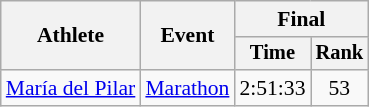<table class=wikitable style="font-size:90%; text-align:center">
<tr>
<th rowspan=2>Athlete</th>
<th rowspan=2>Event</th>
<th colspan=2>Final</th>
</tr>
<tr style=font-size:95%>
<th>Time</th>
<th>Rank</th>
</tr>
<tr align=center>
<td align=left><a href='#'>María del Pilar</a></td>
<td align=left><a href='#'>Marathon</a></td>
<td>2:51:33</td>
<td>53</td>
</tr>
</table>
